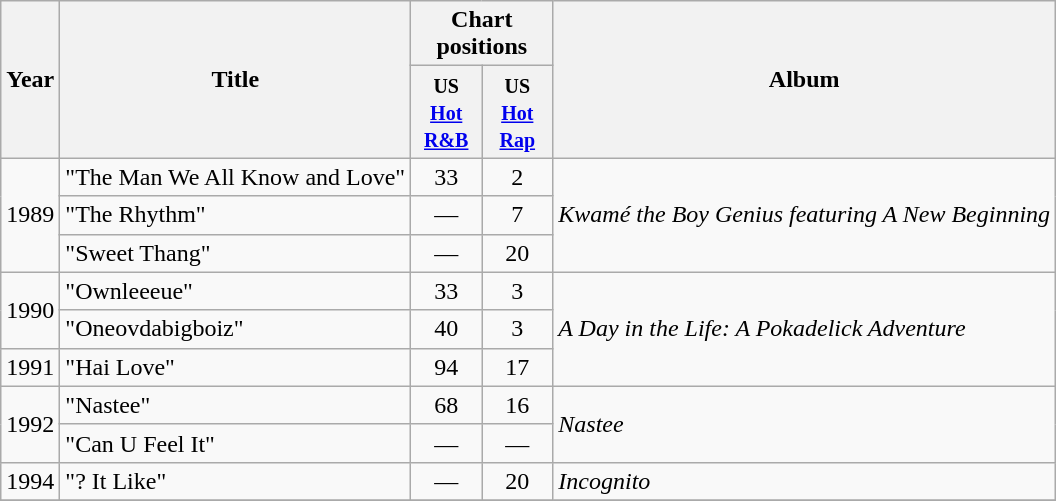<table class="wikitable">
<tr>
<th rowspan="2">Year</th>
<th rowspan="2">Title</th>
<th colspan="2">Chart positions</th>
<th rowspan="2">Album</th>
</tr>
<tr>
<th width="40"><small>US <a href='#'>Hot R&B</a></small></th>
<th width="40"><small>US <a href='#'>Hot Rap</a></small></th>
</tr>
<tr>
<td rowspan="3">1989</td>
<td>"The Man We All Know and Love"</td>
<td align="center">33</td>
<td align="center">2</td>
<td rowspan="3"><em>Kwamé the Boy Genius featuring A New Beginning</em></td>
</tr>
<tr>
<td>"The Rhythm"</td>
<td align="center">—</td>
<td align="center">7</td>
</tr>
<tr>
<td>"Sweet Thang"</td>
<td align="center">—</td>
<td align="center">20</td>
</tr>
<tr>
<td rowspan="2">1990</td>
<td>"Ownleeeue"</td>
<td align="center">33</td>
<td align="center">3</td>
<td rowspan="3"><em>A Day in the Life: A Pokadelick Adventure</em></td>
</tr>
<tr>
<td>"Oneovdabigboiz"</td>
<td align="center">40</td>
<td align="center">3</td>
</tr>
<tr>
<td rowspan="1">1991</td>
<td>"Hai Love"</td>
<td align="center">94</td>
<td align="center">17</td>
</tr>
<tr>
<td rowspan="2">1992</td>
<td>"Nastee"</td>
<td align="center">68</td>
<td align="center">16</td>
<td rowspan="2"><em>Nastee</em></td>
</tr>
<tr>
<td>"Can U Feel It"</td>
<td align="center">—</td>
<td align="center">—</td>
</tr>
<tr>
<td rowspan=“2”>1994</td>
<td>"? It Like"</td>
<td align="center">—</td>
<td align="center">20</td>
<td><em>Incognito</em></td>
</tr>
<tr>
</tr>
</table>
